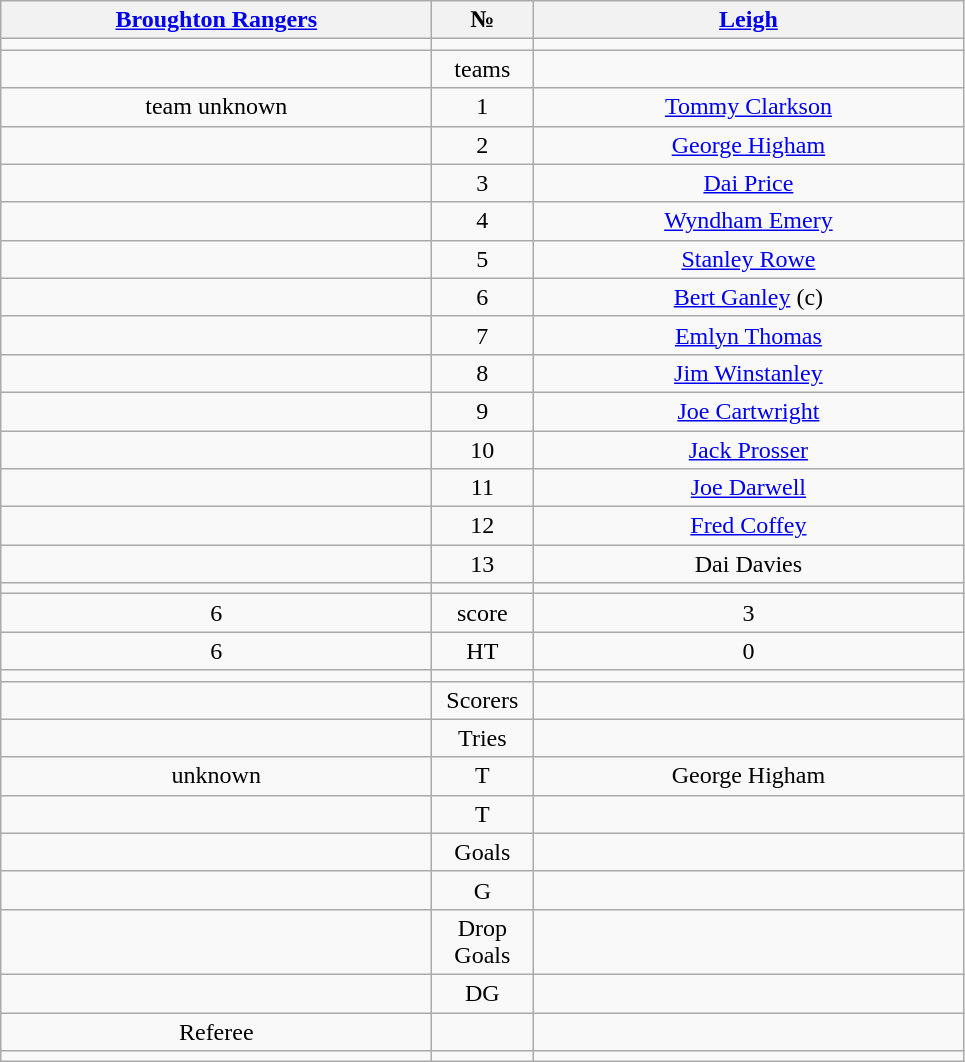<table class="wikitable" style="text-align:center;">
<tr>
<th width=280 abbr="Broughton R"><a href='#'>Broughton Rangers</a></th>
<th width=60 abbr="Number">№</th>
<th width=280 abbr="Leigh"><a href='#'>Leigh</a></th>
</tr>
<tr>
<td></td>
<td></td>
<td></td>
</tr>
<tr>
<td></td>
<td>teams</td>
<td></td>
</tr>
<tr>
<td>team unknown</td>
<td>1</td>
<td><a href='#'>Tommy Clarkson</a></td>
</tr>
<tr>
<td></td>
<td>2</td>
<td><a href='#'>George Higham</a></td>
</tr>
<tr>
<td></td>
<td>3</td>
<td><a href='#'>Dai Price</a></td>
</tr>
<tr>
<td></td>
<td>4</td>
<td><a href='#'>Wyndham Emery</a></td>
</tr>
<tr>
<td></td>
<td>5</td>
<td><a href='#'>Stanley Rowe</a></td>
</tr>
<tr>
<td></td>
<td>6</td>
<td><a href='#'>Bert Ganley</a> (c)</td>
</tr>
<tr>
<td></td>
<td>7</td>
<td><a href='#'>Emlyn Thomas</a></td>
</tr>
<tr>
<td></td>
<td>8</td>
<td><a href='#'>Jim Winstanley</a></td>
</tr>
<tr>
<td></td>
<td>9</td>
<td><a href='#'>Joe Cartwright</a></td>
</tr>
<tr>
<td></td>
<td>10</td>
<td><a href='#'>Jack Prosser</a></td>
</tr>
<tr>
<td></td>
<td>11</td>
<td><a href='#'>Joe Darwell</a></td>
</tr>
<tr>
<td></td>
<td>12</td>
<td><a href='#'>Fred Coffey</a></td>
</tr>
<tr>
<td></td>
<td>13</td>
<td>Dai Davies</td>
</tr>
<tr>
<td></td>
<td></td>
<td></td>
</tr>
<tr>
<td>6</td>
<td>score</td>
<td>3</td>
</tr>
<tr>
<td>6</td>
<td>HT</td>
<td>0</td>
</tr>
<tr>
<td></td>
<td></td>
<td></td>
</tr>
<tr>
<td></td>
<td>Scorers</td>
<td></td>
</tr>
<tr>
<td></td>
<td>Tries</td>
<td></td>
</tr>
<tr>
<td>unknown</td>
<td>T</td>
<td>George Higham</td>
</tr>
<tr>
<td></td>
<td>T</td>
<td></td>
</tr>
<tr>
<td></td>
<td>Goals</td>
<td></td>
</tr>
<tr>
<td></td>
<td>G</td>
<td></td>
</tr>
<tr>
<td></td>
<td>Drop Goals</td>
<td></td>
</tr>
<tr>
<td></td>
<td>DG</td>
<td></td>
</tr>
<tr>
<td>Referee</td>
<td></td>
<td ()></td>
</tr>
<tr>
<td></td>
<td></td>
<td></td>
</tr>
</table>
